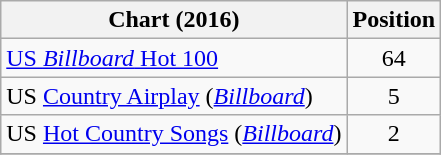<table class="wikitable plainrowheaders sortable">
<tr>
<th>Chart (2016)</th>
<th>Position</th>
</tr>
<tr>
<td scope="row"><a href='#'>US <em>Billboard</em> Hot 100</a></td>
<td style="text-align:center;">64</td>
</tr>
<tr>
<td>US <a href='#'>Country Airplay</a> (<em><a href='#'>Billboard</a></em>)</td>
<td align="center">5</td>
</tr>
<tr>
<td>US <a href='#'>Hot Country Songs</a> (<em><a href='#'>Billboard</a></em>)</td>
<td align="center">2</td>
</tr>
<tr>
</tr>
</table>
